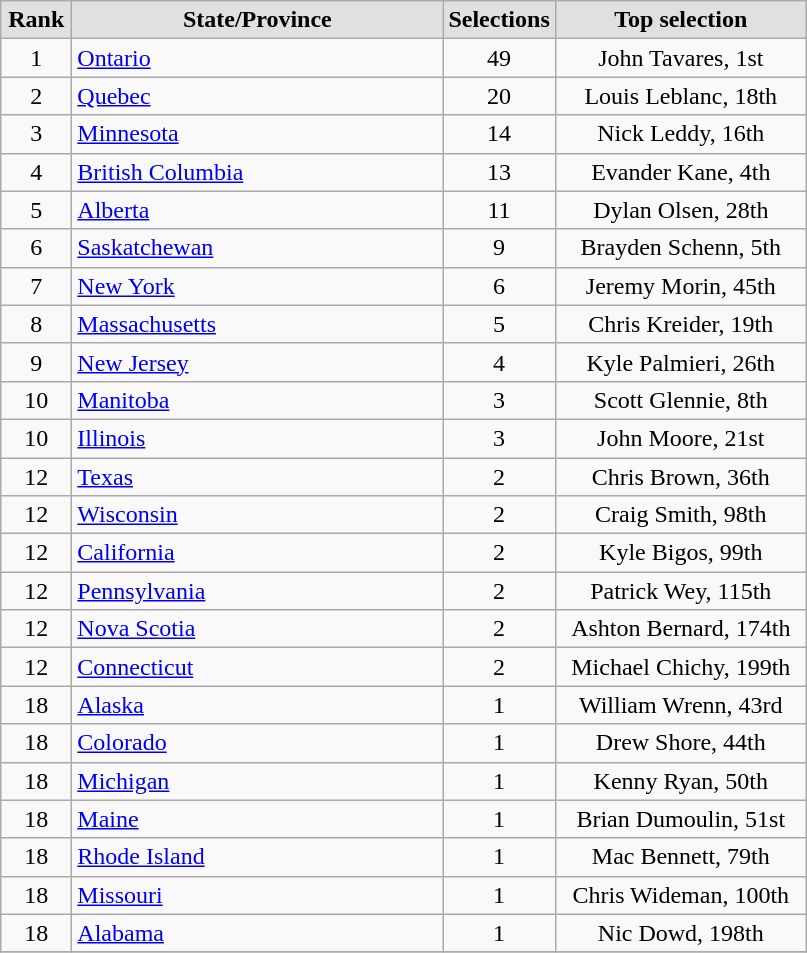<table class="wikitable" style="text-align: center">
<tr>
<th style="background:#e0e0e0; width:2.5em;">Rank</th>
<th style="background:#e0e0e0; width:15em;">State/Province</th>
<th style="background:#e0e0e0; width:4em;">Selections</th>
<th style="background:#e0e0e0; width:10em;">Top selection</th>
</tr>
<tr>
<td>1</td>
<td style="text-align:left;"> <a href='#'>Ontario</a></td>
<td>49</td>
<td>John Tavares, 1st</td>
</tr>
<tr>
<td>2</td>
<td style="text-align:left;"> <a href='#'>Quebec</a></td>
<td>20</td>
<td>Louis Leblanc, 18th</td>
</tr>
<tr>
<td>3</td>
<td style="text-align:left;"> <a href='#'>Minnesota</a></td>
<td>14</td>
<td>Nick Leddy, 16th</td>
</tr>
<tr>
<td>4</td>
<td style="text-align:left;"> <a href='#'>British Columbia</a></td>
<td>13</td>
<td>Evander Kane, 4th</td>
</tr>
<tr>
<td>5</td>
<td style="text-align:left;"> <a href='#'>Alberta</a></td>
<td>11</td>
<td>Dylan Olsen, 28th</td>
</tr>
<tr>
<td>6</td>
<td style="text-align:left;"> <a href='#'>Saskatchewan</a></td>
<td>9</td>
<td>Brayden Schenn, 5th</td>
</tr>
<tr>
<td>7</td>
<td style="text-align:left;"> <a href='#'>New York</a></td>
<td>6</td>
<td>Jeremy Morin, 45th</td>
</tr>
<tr>
<td>8</td>
<td style="text-align:left;"> <a href='#'>Massachusetts</a></td>
<td>5</td>
<td>Chris Kreider, 19th</td>
</tr>
<tr>
<td>9</td>
<td style="text-align:left;"> <a href='#'>New Jersey</a></td>
<td>4</td>
<td>Kyle Palmieri, 26th</td>
</tr>
<tr>
<td>10</td>
<td style="text-align:left;"> <a href='#'>Manitoba</a></td>
<td>3</td>
<td>Scott Glennie, 8th</td>
</tr>
<tr>
<td>10</td>
<td style="text-align:left;"> <a href='#'>Illinois</a></td>
<td>3</td>
<td>John Moore, 21st</td>
</tr>
<tr>
<td>12</td>
<td style="text-align:left;"> <a href='#'>Texas</a></td>
<td>2</td>
<td>Chris Brown, 36th</td>
</tr>
<tr>
<td>12</td>
<td style="text-align:left;"> <a href='#'>Wisconsin</a></td>
<td>2</td>
<td>Craig Smith, 98th</td>
</tr>
<tr>
<td>12</td>
<td style="text-align:left;"> <a href='#'>California</a></td>
<td>2</td>
<td>Kyle Bigos, 99th</td>
</tr>
<tr>
<td>12</td>
<td style="text-align:left;"> <a href='#'>Pennsylvania</a></td>
<td>2</td>
<td>Patrick Wey, 115th</td>
</tr>
<tr>
<td>12</td>
<td style="text-align:left;"> <a href='#'>Nova Scotia</a></td>
<td>2</td>
<td>Ashton Bernard, 174th</td>
</tr>
<tr>
<td>12</td>
<td style="text-align:left;"> <a href='#'>Connecticut</a></td>
<td>2</td>
<td>Michael Chichy, 199th</td>
</tr>
<tr>
<td>18</td>
<td style="text-align:left;"> <a href='#'>Alaska</a></td>
<td>1</td>
<td>William Wrenn, 43rd</td>
</tr>
<tr>
<td>18</td>
<td style="text-align:left;"> <a href='#'>Colorado</a></td>
<td>1</td>
<td>Drew Shore, 44th</td>
</tr>
<tr>
<td>18</td>
<td style="text-align:left;"> <a href='#'>Michigan</a></td>
<td>1</td>
<td>Kenny Ryan, 50th</td>
</tr>
<tr>
<td>18</td>
<td style="text-align:left;"> <a href='#'>Maine</a></td>
<td>1</td>
<td>Brian Dumoulin, 51st</td>
</tr>
<tr>
<td>18</td>
<td style="text-align:left;"> <a href='#'>Rhode Island</a></td>
<td>1</td>
<td>Mac Bennett, 79th</td>
</tr>
<tr>
<td>18</td>
<td style="text-align:left;"> <a href='#'>Missouri</a></td>
<td>1</td>
<td>Chris Wideman, 100th</td>
</tr>
<tr>
<td>18</td>
<td style="text-align:left;"> <a href='#'>Alabama</a></td>
<td>1</td>
<td>Nic Dowd, 198th</td>
</tr>
<tr>
</tr>
</table>
